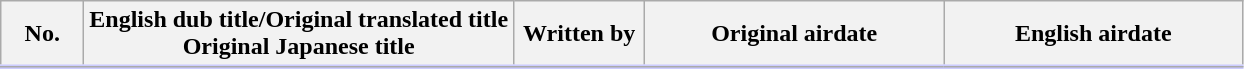<table class="wikitable">
<tr style="border-bottom: 3px solid #CCF;">
<th style="width:3em;">No.</th>
<th>English dub title/Original translated title<br>Original Japanese title</th>
<th style="width:5em;">Written by</th>
<th style="width:12em;">Original airdate</th>
<th style="width:12em;">English airdate</th>
</tr>
<tr>
</tr>
</table>
